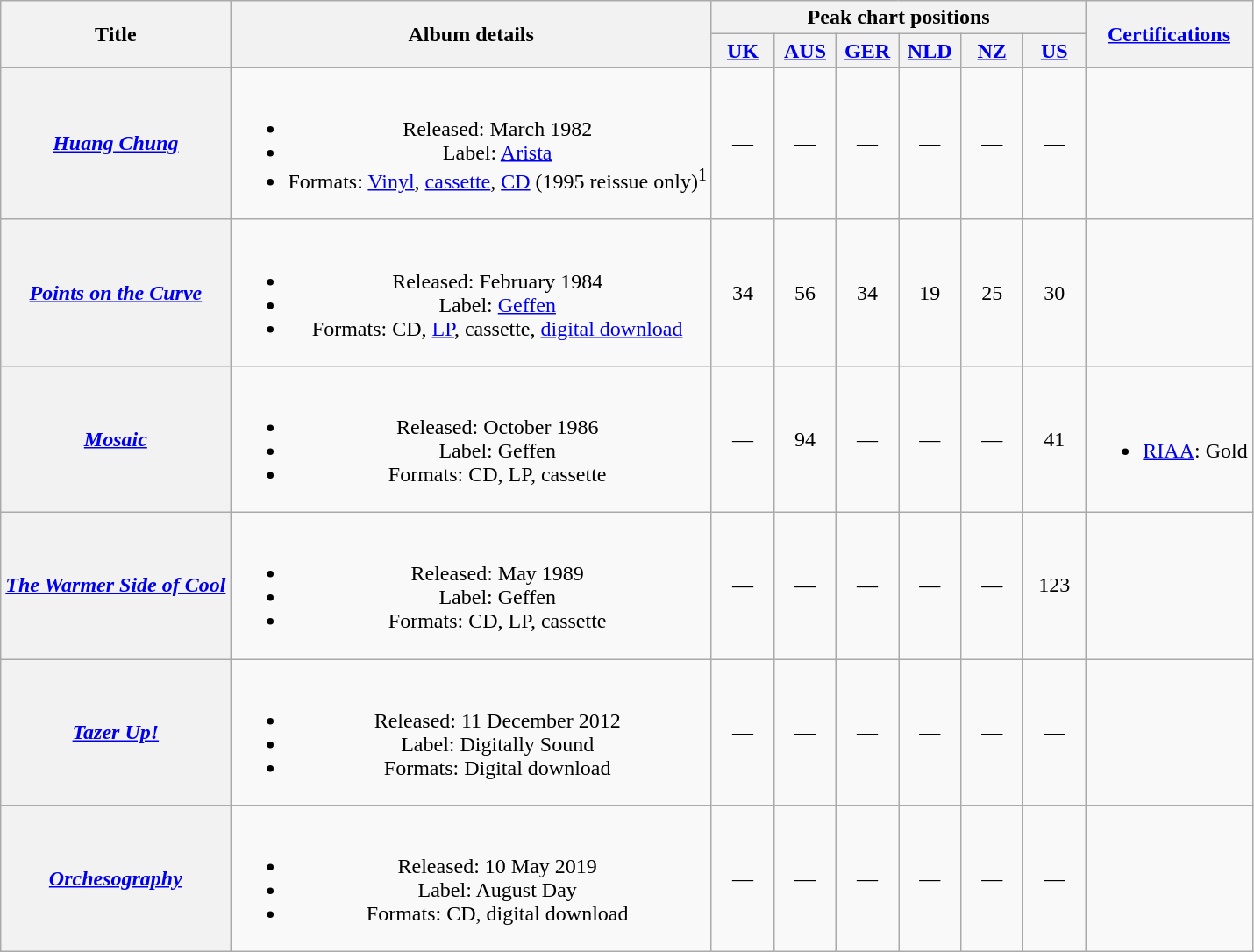<table class="wikitable plainrowheaders" style="text-align:center;">
<tr>
<th rowspan="2">Title</th>
<th rowspan="2">Album details</th>
<th colspan="6">Peak chart positions</th>
<th rowspan="2"><a href='#'>Certifications</a></th>
</tr>
<tr>
<th width="40"><a href='#'>UK</a><br></th>
<th width="40"><a href='#'>AUS</a><br></th>
<th width="40"><a href='#'>GER</a><br></th>
<th width="40"><a href='#'>NLD</a><br></th>
<th width="40"><a href='#'>NZ</a><br></th>
<th width="40"><a href='#'>US</a><br></th>
</tr>
<tr>
<th scope="row"><em><a href='#'>Huang Chung</a></em></th>
<td><br><ul><li>Released: March 1982</li><li>Label: <a href='#'>Arista</a></li><li>Formats: <a href='#'>Vinyl</a>, <a href='#'>cassette</a>, <a href='#'>CD</a> (1995 reissue only)<sup>1</sup></li></ul></td>
<td>—</td>
<td>—</td>
<td>—</td>
<td>—</td>
<td>—</td>
<td>—</td>
<td align="center"></td>
</tr>
<tr>
<th scope="row"><em><a href='#'>Points on the Curve</a></em></th>
<td><br><ul><li>Released: February 1984</li><li>Label: <a href='#'>Geffen</a></li><li>Formats: CD, <a href='#'>LP</a>, cassette, <a href='#'>digital download</a></li></ul></td>
<td>34</td>
<td>56</td>
<td>34</td>
<td>19</td>
<td>25</td>
<td>30</td>
<td align="center"></td>
</tr>
<tr>
<th scope="row"><em><a href='#'>Mosaic</a></em></th>
<td><br><ul><li>Released: October 1986</li><li>Label: Geffen</li><li>Formats: CD, LP, cassette</li></ul></td>
<td>—</td>
<td>94</td>
<td>—</td>
<td>—</td>
<td>—</td>
<td>41</td>
<td align="center"><br><ul><li><a href='#'>RIAA</a>: Gold</li></ul></td>
</tr>
<tr>
<th scope="row"><em><a href='#'>The Warmer Side of Cool</a></em></th>
<td><br><ul><li>Released: May 1989</li><li>Label: Geffen</li><li>Formats: CD, LP, cassette</li></ul></td>
<td>—</td>
<td>—</td>
<td>—</td>
<td>—</td>
<td>—</td>
<td>123</td>
<td align="center"></td>
</tr>
<tr>
<th scope="row"><em><a href='#'>Tazer Up!</a></em></th>
<td><br><ul><li>Released: 11 December 2012</li><li>Label: Digitally Sound</li><li>Formats: Digital download</li></ul></td>
<td>—</td>
<td>—</td>
<td>—</td>
<td>—</td>
<td>—</td>
<td>—</td>
<td align="center"></td>
</tr>
<tr>
<th scope="row"><em><a href='#'>Orchesography</a></em></th>
<td><br><ul><li>Released: 10 May 2019</li><li>Label: August Day</li><li>Formats: CD, digital download</li></ul></td>
<td>—</td>
<td>—</td>
<td>—</td>
<td>—</td>
<td>—</td>
<td>—</td>
<td></td>
</tr>
</table>
